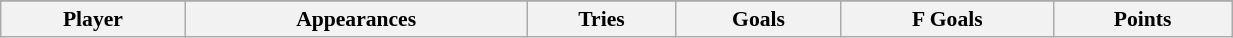<table class="wikitable sortable" width="65%" style="font-size:90%">
<tr bgcolor="#efefef">
</tr>
<tr bgcolor="#efefef">
</tr>
<tr>
<th>Player</th>
<th>Appearances</th>
<th>Tries</th>
<th>Goals</th>
<th>F Goals</th>
<th>Points</th>
</tr>
</table>
